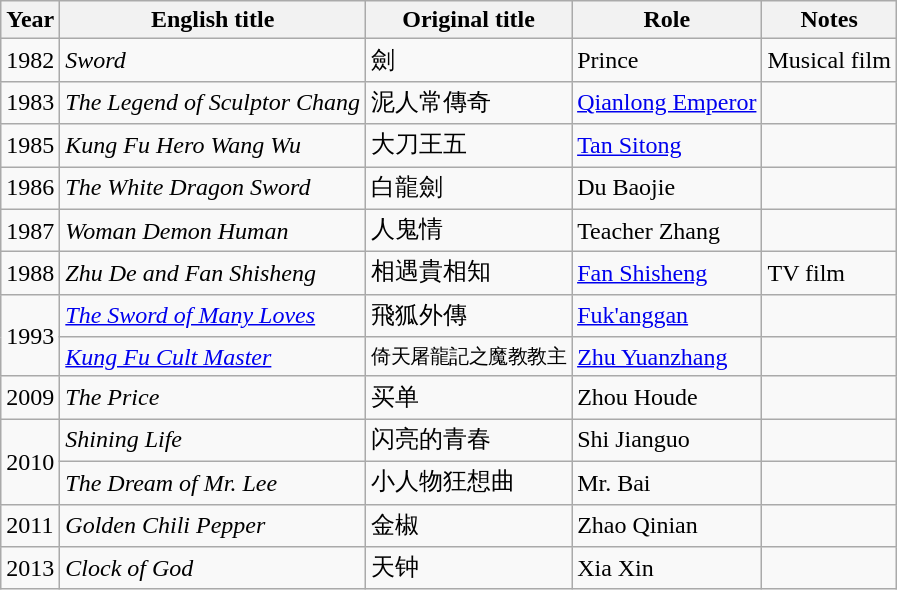<table class="wikitable sortable">
<tr>
<th>Year</th>
<th>English title</th>
<th>Original title</th>
<th>Role</th>
<th class="unsortable">Notes</th>
</tr>
<tr>
<td>1982</td>
<td><em>Sword</em></td>
<td>劍</td>
<td>Prince</td>
<td>Musical film</td>
</tr>
<tr>
<td>1983</td>
<td><em>The Legend of Sculptor Chang</em></td>
<td>泥人常傳奇</td>
<td><a href='#'>Qianlong Emperor</a></td>
<td></td>
</tr>
<tr>
<td>1985</td>
<td><em>Kung Fu Hero Wang Wu</em></td>
<td>大刀王五</td>
<td><a href='#'>Tan Sitong</a></td>
<td></td>
</tr>
<tr>
<td>1986</td>
<td><em>The White Dragon Sword</em></td>
<td>白龍劍</td>
<td>Du Baojie</td>
<td></td>
</tr>
<tr>
<td>1987</td>
<td><em>Woman Demon Human</em></td>
<td>人鬼情</td>
<td>Teacher Zhang</td>
<td></td>
</tr>
<tr>
<td>1988</td>
<td><em>Zhu De and Fan Shisheng</em></td>
<td>相遇貴相知</td>
<td><a href='#'>Fan Shisheng</a></td>
<td>TV film</td>
</tr>
<tr>
<td rowspan=2>1993</td>
<td><em><a href='#'>The Sword of Many Loves</a></em></td>
<td>飛狐外傳</td>
<td><a href='#'>Fuk'anggan</a></td>
<td></td>
</tr>
<tr>
<td><em><a href='#'>Kung Fu Cult Master</a></em></td>
<td><small>倚天屠龍記之魔教教主</small></td>
<td><a href='#'>Zhu Yuanzhang</a></td>
<td></td>
</tr>
<tr>
<td>2009</td>
<td><em>The Price</em></td>
<td>买单</td>
<td>Zhou Houde</td>
<td></td>
</tr>
<tr>
<td rowspan=2>2010</td>
<td><em>Shining Life</em></td>
<td>闪亮的青春</td>
<td>Shi Jianguo</td>
<td></td>
</tr>
<tr>
<td><em>The Dream of Mr. Lee</em></td>
<td>小人物狂想曲</td>
<td>Mr. Bai</td>
<td></td>
</tr>
<tr>
<td>2011</td>
<td><em>Golden Chili Pepper</em></td>
<td>金椒</td>
<td>Zhao Qinian</td>
<td></td>
</tr>
<tr>
<td>2013</td>
<td><em>Clock of God</em></td>
<td>天钟</td>
<td>Xia Xin</td>
<td></td>
</tr>
</table>
